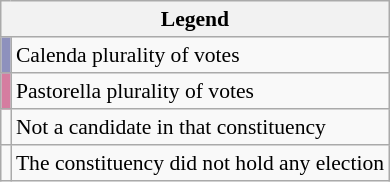<table class="wikitable collapsible" style="font-size:90%; line-height:1.2">
<tr>
<th colspan=2>Legend</th>
</tr>
<tr>
<td style="background:#8E91BD;"></td>
<td>Calenda plurality of votes</td>
</tr>
<tr>
<td style="background:#D57DA0;"></td>
<td>Pastorella plurality of votes</td>
</tr>
<tr>
<td></td>
<td>Not a candidate in that constituency</td>
</tr>
<tr>
<td></td>
<td>The constituency did not hold any election</td>
</tr>
</table>
